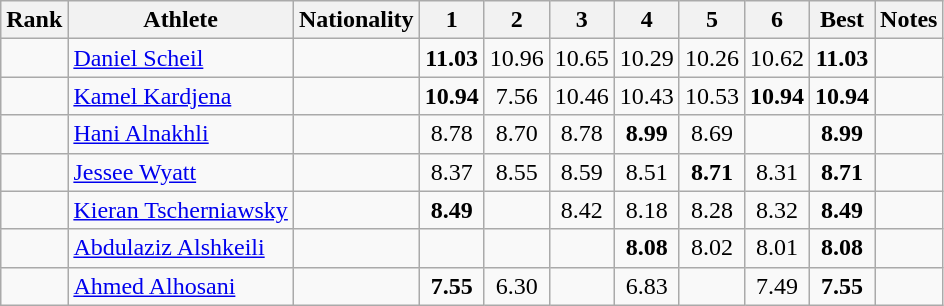<table class="wikitable sortable" style="text-align:center">
<tr>
<th>Rank</th>
<th>Athlete</th>
<th>Nationality</th>
<th width="25">1</th>
<th width="25">2</th>
<th width="25">3</th>
<th width="25">4</th>
<th width="25">5</th>
<th width="25">6</th>
<th>Best</th>
<th>Notes</th>
</tr>
<tr>
<td></td>
<td style="text-align:left;"><a href='#'>Daniel Scheil</a></td>
<td style="text-align:left;"></td>
<td><strong>11.03</strong></td>
<td>10.96</td>
<td>10.65</td>
<td>10.29</td>
<td>10.26</td>
<td>10.62</td>
<td><strong>11.03</strong></td>
<td></td>
</tr>
<tr>
<td></td>
<td style="text-align:left;"><a href='#'>Kamel Kardjena</a></td>
<td style="text-align:left;"></td>
<td><strong>10.94</strong></td>
<td>7.56</td>
<td>10.46</td>
<td>10.43</td>
<td>10.53</td>
<td><strong>10.94</strong></td>
<td><strong>10.94</strong></td>
<td></td>
</tr>
<tr>
<td></td>
<td style="text-align:left;"><a href='#'>Hani Alnakhli</a></td>
<td style="text-align:left;"></td>
<td>8.78</td>
<td>8.70</td>
<td>8.78</td>
<td><strong>8.99</strong></td>
<td>8.69</td>
<td></td>
<td><strong>8.99</strong></td>
<td></td>
</tr>
<tr>
<td></td>
<td style="text-align:left;"><a href='#'>Jessee Wyatt</a></td>
<td style="text-align:left;"></td>
<td>8.37</td>
<td>8.55</td>
<td>8.59</td>
<td>8.51</td>
<td><strong>8.71</strong></td>
<td>8.31</td>
<td><strong>8.71</strong></td>
<td></td>
</tr>
<tr>
<td></td>
<td style="text-align:left;"><a href='#'>Kieran Tscherniawsky</a></td>
<td style="text-align:left;"></td>
<td><strong>8.49</strong></td>
<td></td>
<td>8.42</td>
<td>8.18</td>
<td>8.28</td>
<td>8.32</td>
<td><strong>8.49</strong></td>
<td></td>
</tr>
<tr>
<td></td>
<td style="text-align:left;"><a href='#'>Abdulaziz Alshkeili</a></td>
<td style="text-align:left;"></td>
<td></td>
<td></td>
<td></td>
<td><strong>8.08</strong></td>
<td>8.02</td>
<td>8.01</td>
<td><strong>8.08</strong></td>
<td></td>
</tr>
<tr>
<td></td>
<td style="text-align:left;"><a href='#'>Ahmed Alhosani</a></td>
<td style="text-align:left;"></td>
<td><strong>7.55</strong></td>
<td>6.30</td>
<td></td>
<td>6.83</td>
<td></td>
<td>7.49</td>
<td><strong>7.55</strong></td>
<td></td>
</tr>
</table>
